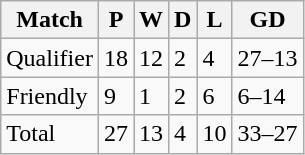<table class="wikitable">
<tr>
<th>Match</th>
<th>P</th>
<th>W</th>
<th>D</th>
<th>L</th>
<th>GD</th>
</tr>
<tr>
<td>Qualifier</td>
<td>18</td>
<td>12</td>
<td>2</td>
<td>4</td>
<td>27–13</td>
</tr>
<tr>
<td>Friendly</td>
<td>9</td>
<td>1</td>
<td>2</td>
<td>6</td>
<td>6–14</td>
</tr>
<tr>
<td>Total</td>
<td>27</td>
<td>13</td>
<td>4</td>
<td>10</td>
<td>33–27</td>
</tr>
</table>
